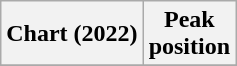<table class="wikitable sortable plainrowheaders" style="text-align:center">
<tr>
<th scope="col">Chart (2022)</th>
<th scope="col">Peak<br> position</th>
</tr>
<tr>
</tr>
</table>
